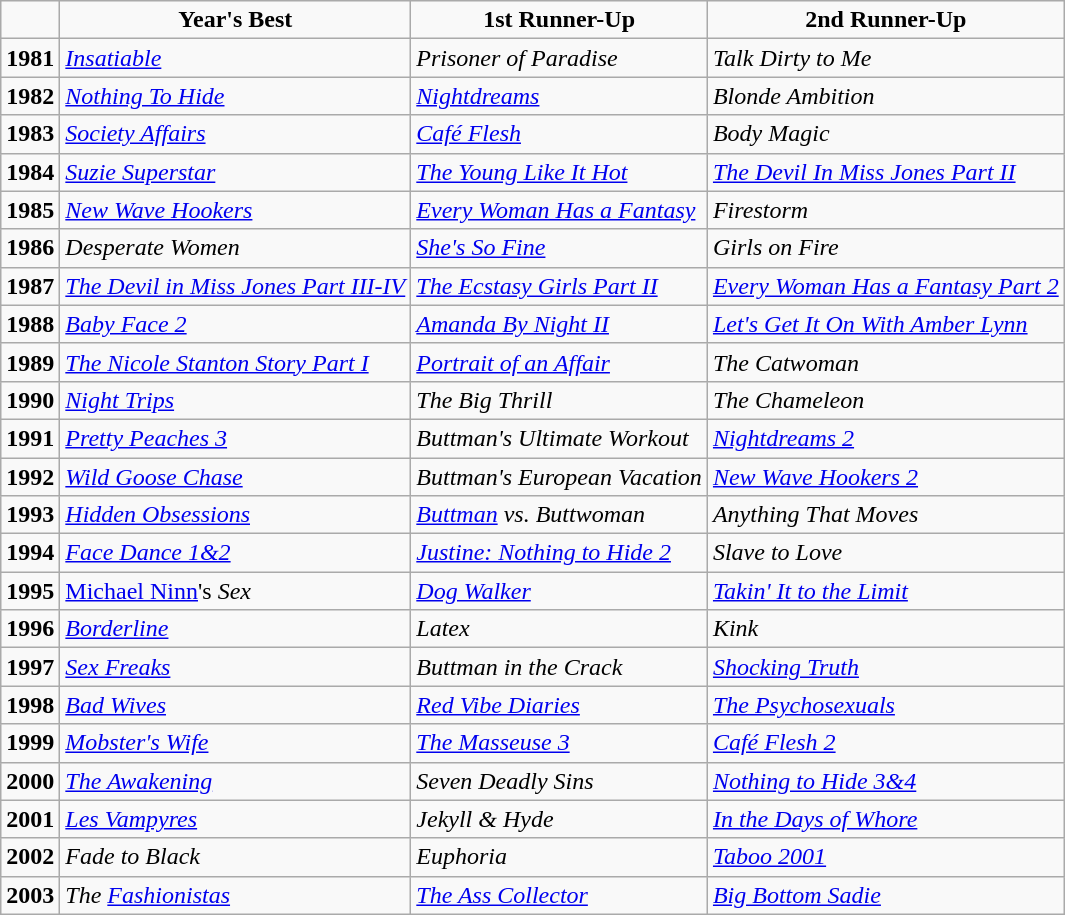<table class="wikitable">
<tr style="text-align:center; font-weight:bold; vertical-align:bottom;">
<td></td>
<td style="width:108.75;">Year's Best</td>
<td style="width:108.75;">1st Runner-Up</td>
<td style="width:108.75;">2nd Runner-Up</td>
</tr>
<tr style="vertical-align:bottom;">
<td style="font-weight:bold; height:18px;">1981</td>
<td><em><a href='#'>Insatiable</a></em></td>
<td><em>Prisoner of Paradise</em></td>
<td><em>Talk Dirty to Me</em></td>
</tr>
<tr style="vertical-align:bottom;">
<td style="font-weight:bold; height:12.75;">1982</td>
<td><em><a href='#'>Nothing To Hide</a></em></td>
<td><em><a href='#'>Nightdreams</a></em></td>
<td><em>Blonde Ambition</em></td>
</tr>
<tr style="vertical-align:bottom;">
<td style="font-weight:bold; height:12.75;">1983</td>
<td><em><a href='#'>Society Affairs</a></em></td>
<td><em><a href='#'>Café Flesh</a></em></td>
<td><em>Body Magic</em></td>
</tr>
<tr style="vertical-align:bottom;">
<td style="font-weight:bold; height:12.75;">1984</td>
<td><em><a href='#'>Suzie Superstar</a></em></td>
<td><em><a href='#'>The Young Like It Hot</a></em></td>
<td><em><a href='#'>The Devil In Miss Jones Part II</a></em></td>
</tr>
<tr style="vertical-align:bottom;">
<td style="font-weight:bold; height:12.75;">1985</td>
<td><em><a href='#'>New Wave Hookers</a></em></td>
<td><em><a href='#'>Every Woman Has a Fantasy</a></em></td>
<td><em>Firestorm</em></td>
</tr>
<tr style="vertical-align:bottom;">
<td style="font-weight:bold; height:12.75;">1986</td>
<td><em>Desperate Women</em></td>
<td><em><a href='#'>She's So Fine</a></em></td>
<td><em>Girls on Fire</em></td>
</tr>
<tr style="vertical-align:bottom;">
<td style="font-weight:bold; height:12.75;">1987</td>
<td><em><a href='#'>The Devil in Miss Jones Part III-IV</a></em></td>
<td><em><a href='#'>The Ecstasy Girls Part II</a></em></td>
<td><em><a href='#'>Every Woman Has a Fantasy Part 2</a></em></td>
</tr>
<tr style="vertical-align:bottom;">
<td style="font-weight:bold; height:12.75;">1988</td>
<td><em><a href='#'>Baby Face 2</a></em></td>
<td><em><a href='#'>Amanda By Night II</a></em></td>
<td><em><a href='#'>Let's Get It On With Amber Lynn</a></em></td>
</tr>
<tr style="vertical-align:bottom;">
<td style="font-weight:bold; height:12.75;">1989</td>
<td><em><a href='#'>The Nicole Stanton Story Part I</a></em></td>
<td><em><a href='#'>Portrait of an Affair</a></em></td>
<td><em>The Catwoman</em></td>
</tr>
<tr style="vertical-align:bottom;">
<td style="font-weight:bold; height:12.75;">1990</td>
<td><em><a href='#'>Night Trips</a></em></td>
<td><em>The Big Thrill</em></td>
<td><em>The Chameleon</em></td>
</tr>
<tr style="vertical-align:bottom;">
<td style="font-weight:bold; height:12.75;">1991</td>
<td><em><a href='#'>Pretty Peaches 3</a></em></td>
<td><em>Buttman's Ultimate Workout</em></td>
<td><em><a href='#'>Nightdreams 2</a></em></td>
</tr>
<tr style="vertical-align:bottom;">
<td style="font-weight:bold; height:12.75;">1992</td>
<td><em><a href='#'>Wild Goose Chase</a></em></td>
<td><em>Buttman's European Vacation</em></td>
<td><em><a href='#'>New Wave Hookers 2</a></em></td>
</tr>
<tr style="vertical-align:bottom;">
<td style="font-weight:bold; height:12.75;">1993</td>
<td><em><a href='#'>Hidden Obsessions</a></em></td>
<td><em><a href='#'>Buttman</a> vs. Buttwoman</em></td>
<td><em>Anything That Moves</em></td>
</tr>
<tr style="vertical-align:bottom;">
<td style="font-weight:bold; height:12.75;">1994</td>
<td><em><a href='#'>Face Dance 1&2</a></em></td>
<td><em><a href='#'>Justine: Nothing to Hide 2</a></em></td>
<td><em>Slave to Love</em></td>
</tr>
<tr style="vertical-align:bottom;">
<td style="font-weight:bold; height:12.75;">1995</td>
<td><a href='#'>Michael Ninn</a>'s <em>Sex</em></td>
<td><em><a href='#'>Dog Walker</a></em></td>
<td><em><a href='#'>Takin' It to the Limit</a></em></td>
</tr>
<tr style="vertical-align:bottom;">
<td style="font-weight:bold; height:12.75;">1996</td>
<td><em><a href='#'>Borderline</a></em></td>
<td><em>Latex</em></td>
<td><em>Kink</em></td>
</tr>
<tr style="vertical-align:bottom;">
<td style="font-weight:bold; height:12.75;">1997</td>
<td><em><a href='#'>Sex Freaks</a></em></td>
<td><em>Buttman in the Crack</em></td>
<td><em><a href='#'>Shocking Truth</a></em></td>
</tr>
<tr style="vertical-align:bottom;">
<td style="font-weight:bold; height:12.75;">1998</td>
<td><em><a href='#'>Bad Wives</a></em></td>
<td><em><a href='#'>Red Vibe Diaries</a></em></td>
<td><em><a href='#'>The Psychosexuals</a></em></td>
</tr>
<tr style="vertical-align:bottom;">
<td style="font-weight:bold; height:12.75;">1999</td>
<td><em><a href='#'>Mobster's Wife</a></em></td>
<td><em><a href='#'>The Masseuse 3</a></em></td>
<td><em><a href='#'>Café Flesh 2</a></em></td>
</tr>
<tr style="vertical-align:bottom;">
<td style="font-weight:bold; height:12.75;">2000</td>
<td><em><a href='#'>The Awakening</a></em></td>
<td><em>Seven Deadly Sins</em></td>
<td><em><a href='#'>Nothing to Hide 3&4</a></em></td>
</tr>
<tr style="vertical-align:bottom;">
<td style="font-weight:bold; height:12.75;">2001</td>
<td><em><a href='#'>Les Vampyres</a></em></td>
<td><em>Jekyll & Hyde</em></td>
<td><em><a href='#'>In the Days of Whore</a></em></td>
</tr>
<tr style="vertical-align:bottom;">
<td style="font-weight:bold; height:12.75;">2002</td>
<td><em>Fade to Black</em></td>
<td><em>Euphoria</em></td>
<td><em><a href='#'>Taboo 2001</a></em></td>
</tr>
<tr style="vertical-align:bottom;">
<td style="font-weight:bold; height:12.75;">2003</td>
<td><em>The <a href='#'>Fashionistas</a></em></td>
<td><em><a href='#'>The Ass Collector</a></em></td>
<td><em><a href='#'>Big Bottom Sadie</a></em></td>
</tr>
</table>
